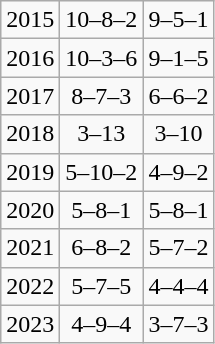<table class="wikitable" style="text-align:center;">
<tr>
<td>2015</td>
<td>10–8–2</td>
<td>9–5–1</td>
</tr>
<tr>
<td>2016</td>
<td>10–3–6</td>
<td>9–1–5</td>
</tr>
<tr>
<td>2017</td>
<td>8–7–3</td>
<td>6–6–2</td>
</tr>
<tr>
<td>2018</td>
<td>3–13</td>
<td>3–10</td>
</tr>
<tr>
<td>2019</td>
<td>5–10–2</td>
<td>4–9–2</td>
</tr>
<tr>
<td>2020</td>
<td>5–8–1</td>
<td>5–8–1</td>
</tr>
<tr>
<td>2021</td>
<td>6–8–2</td>
<td>5–7–2</td>
</tr>
<tr>
<td>2022</td>
<td>5–7–5</td>
<td>4–4–4</td>
</tr>
<tr>
<td>2023</td>
<td>4–9–4</td>
<td>3–7–3</td>
</tr>
</table>
